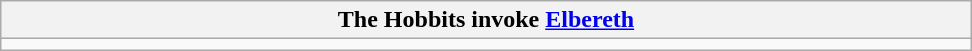<table class="wikitable" style="margin:1em auto;">
<tr>
<th scope="col" style="width:40em">The Hobbits invoke <a href='#'>Elbereth</a></th>
</tr>
<tr>
<td></td>
</tr>
</table>
